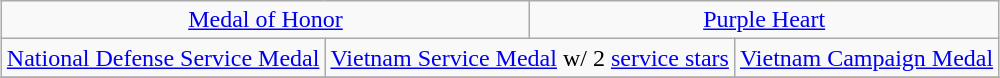<table class="wikitable" style="margin:1em auto; text-align:center;">
<tr>
<td colspan="3"><a href='#'>Medal of Honor</a></td>
<td colspan="3"><a href='#'>Purple Heart</a></td>
</tr>
<tr>
<td colspan="2"><a href='#'>National Defense Service Medal</a></td>
<td colspan="2"><a href='#'>Vietnam Service Medal</a> w/ 2 <a href='#'>service stars</a></td>
<td colspan="2"><a href='#'>Vietnam Campaign Medal</a></td>
</tr>
<tr>
</tr>
</table>
